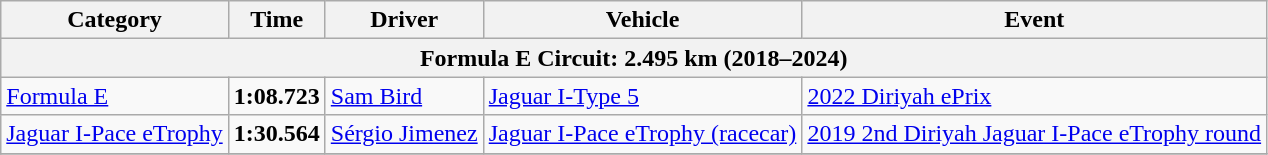<table class="wikitable">
<tr>
<th>Category</th>
<th>Time</th>
<th>Driver</th>
<th>Vehicle</th>
<th>Event</th>
</tr>
<tr>
<th colspan=5>Formula E Circuit: 2.495 km (2018–2024)</th>
</tr>
<tr>
<td><a href='#'>Formula E</a></td>
<td><strong>1:08.723</strong></td>
<td><a href='#'>Sam Bird</a></td>
<td><a href='#'>Jaguar I-Type 5</a></td>
<td><a href='#'>2022 Diriyah ePrix</a></td>
</tr>
<tr>
<td><a href='#'>Jaguar I-Pace eTrophy</a></td>
<td><strong>1:30.564</strong></td>
<td><a href='#'>Sérgio Jimenez</a></td>
<td><a href='#'>Jaguar I-Pace eTrophy (racecar)</a></td>
<td><a href='#'>2019 2nd Diriyah Jaguar I-Pace eTrophy round</a></td>
</tr>
<tr>
</tr>
</table>
